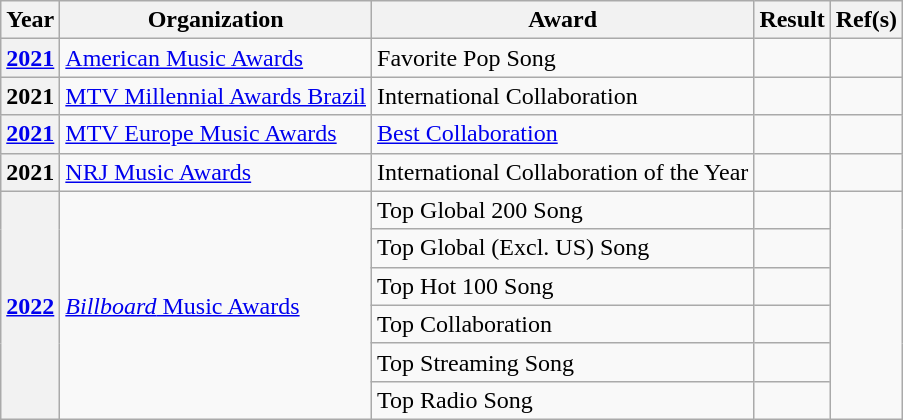<table class="wikitable plainrowheaders">
<tr align=center>
<th scope="col">Year</th>
<th scope="col">Organization</th>
<th scope="col">Award</th>
<th scope="col">Result</th>
<th scope="col">Ref(s)</th>
</tr>
<tr>
<th scope="row"><a href='#'>2021</a></th>
<td><a href='#'>American Music Awards</a></td>
<td>Favorite Pop Song</td>
<td></td>
<td style="text-align:center;"></td>
</tr>
<tr>
<th scope="row">2021</th>
<td><a href='#'>MTV Millennial Awards Brazil</a></td>
<td>International Collaboration</td>
<td></td>
<td style="text-align:center;"></td>
</tr>
<tr>
<th scope="row"><a href='#'>2021</a></th>
<td><a href='#'>MTV Europe Music Awards</a></td>
<td><a href='#'>Best Collaboration</a></td>
<td></td>
<td style="text-align:center;"></td>
</tr>
<tr>
<th scope="row">2021</th>
<td><a href='#'>NRJ Music Awards</a></td>
<td>International Collaboration of the Year</td>
<td></td>
<td style="text-align:center;"></td>
</tr>
<tr>
<th scope="row" rowspan="6"><a href='#'>2022</a></th>
<td rowspan="6"><a href='#'><em>Billboard</em> Music Awards</a></td>
<td>Top Global 200 Song</td>
<td></td>
<td style="text-align:center;" rowspan="6"></td>
</tr>
<tr>
<td>Top Global (Excl. US) Song</td>
<td></td>
</tr>
<tr>
<td>Top Hot 100 Song</td>
<td></td>
</tr>
<tr>
<td>Top Collaboration</td>
<td></td>
</tr>
<tr>
<td>Top Streaming Song</td>
<td></td>
</tr>
<tr>
<td>Top Radio Song</td>
<td></td>
</tr>
</table>
